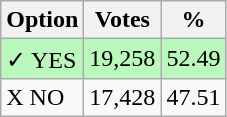<table class="wikitable">
<tr>
<th>Option</th>
<th>Votes</th>
<th>%</th>
</tr>
<tr>
<td style=background:#bbf8be>✓ YES</td>
<td style=background:#bbf8be>19,258</td>
<td style=background:#bbf8be>52.49</td>
</tr>
<tr>
<td>X NO</td>
<td>17,428</td>
<td>47.51</td>
</tr>
</table>
